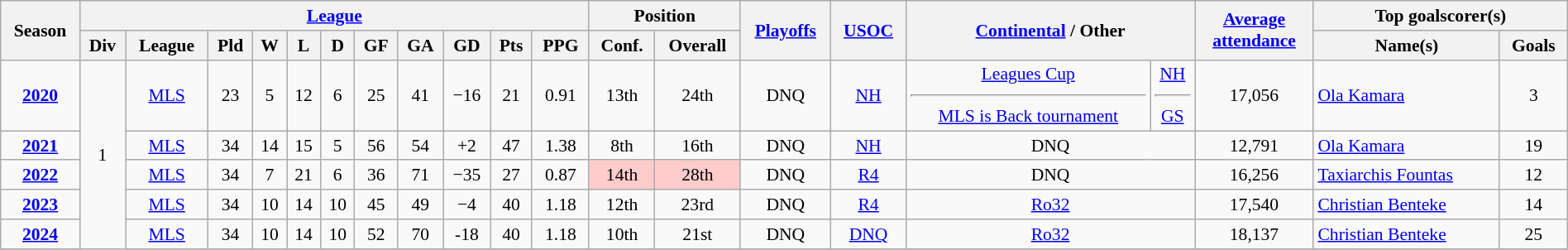<table class="wikitable" width=100% style="font-size:90%; text-align:center;">
<tr style="background:#f0f6ff;">
<th rowspan=2>Season</th>
<th colspan=11><a href='#'>League</a></th>
<th colspan=2>Position</th>
<th rowspan=2><a href='#'>Playoffs</a></th>
<th rowspan=2><a href='#'>USOC</a></th>
<th rowspan=2 colspan=2><a href='#'>Continental</a> / Other</th>
<th rowspan=2><a href='#'>Average <br> attendance</a></th>
<th colspan=2>Top goalscorer(s)</th>
</tr>
<tr>
<th>Div</th>
<th>League</th>
<th>Pld</th>
<th>W</th>
<th>L</th>
<th>D</th>
<th>GF</th>
<th>GA</th>
<th>GD</th>
<th>Pts</th>
<th>PPG</th>
<th>Conf.</th>
<th>Overall</th>
<th>Name(s)</th>
<th>Goals</th>
</tr>
<tr>
<td><strong><a href='#'>2020</a></strong></td>
<td rowspan="6">1</td>
<td><a href='#'>MLS</a></td>
<td>23</td>
<td>5</td>
<td>12</td>
<td>6</td>
<td>25</td>
<td>41</td>
<td>−16</td>
<td>21</td>
<td>0.91</td>
<td>13th</td>
<td>24th</td>
<td>DNQ</td>
<td><a href='#'>NH</a></td>
<td><a href='#'>Leagues Cup</a><hr><a href='#'>MLS is Back tournament</a></td>
<td><a href='#'>NH</a><hr><a href='#'>GS</a></td>
<td>17,056</td>
<td align="left"> <a href='#'>Ola Kamara</a></td>
<td>3</td>
</tr>
<tr>
<td><strong><a href='#'>2021</a></strong></td>
<td><a href='#'>MLS</a></td>
<td>34</td>
<td>14</td>
<td>15</td>
<td>5</td>
<td>56</td>
<td>54</td>
<td>+2</td>
<td>47</td>
<td>1.38</td>
<td>8th</td>
<td>16th</td>
<td>DNQ</td>
<td><a href='#'>NH</a></td>
<td colspan="2">DNQ</td>
<td>12,791</td>
<td align="left"> <a href='#'>Ola Kamara</a></td>
<td>19</td>
</tr>
<tr>
<td><strong><a href='#'>2022</a></strong></td>
<td><a href='#'>MLS</a></td>
<td>34</td>
<td>7</td>
<td>21</td>
<td>6</td>
<td>36</td>
<td>71</td>
<td>−35</td>
<td>27</td>
<td>0.87</td>
<td style=background:#FFCCCC>14th</td>
<td style=background:#FFCCCC>28th</td>
<td>DNQ</td>
<td><a href='#'>R4</a></td>
<td colspan= "2">DNQ</td>
<td>16,256</td>
<td align="left"> <a href='#'>Taxiarchis Fountas</a></td>
<td>12</td>
</tr>
<tr>
<td><strong><a href='#'>2023</a></strong></td>
<td><a href='#'>MLS</a></td>
<td>34</td>
<td>10</td>
<td>14</td>
<td>10</td>
<td>45</td>
<td>49</td>
<td>−4</td>
<td>40</td>
<td>1.18</td>
<td>12th</td>
<td>23rd</td>
<td>DNQ</td>
<td><a href='#'>R4</a></td>
<td colspan= "2"><a href='#'>Ro32</a></td>
<td>17,540</td>
<td align="left"> <a href='#'>Christian Benteke</a></td>
<td>14</td>
</tr>
<tr>
<td><strong><a href='#'>2024</a></strong></td>
<td><a href='#'>MLS</a></td>
<td>34</td>
<td>10</td>
<td>14</td>
<td>10</td>
<td>52</td>
<td>70</td>
<td>-18</td>
<td>40</td>
<td>1.18</td>
<td>10th</td>
<td>21st</td>
<td>DNQ</td>
<td><a href='#'>DNQ</a></td>
<td colspan="2"><a href='#'>Ro32</a></td>
<td>18,137</td>
<td align="left"> <a href='#'>Christian Benteke</a></td>
<td>25</td>
</tr>
<tr>
</tr>
</table>
